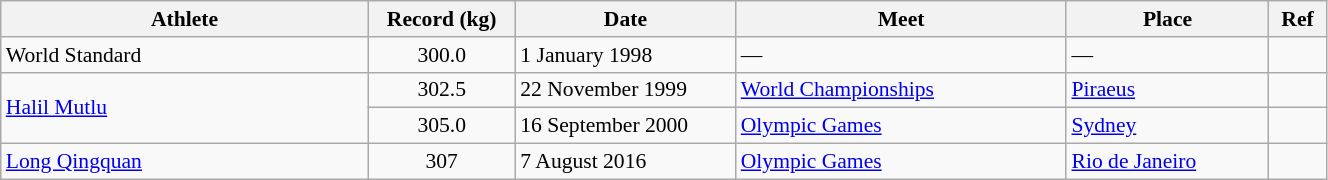<table class="wikitable" style="font-size:90%; width: 70%;">
<tr>
<th width=20%>Athlete</th>
<th width=8%>Record (kg)</th>
<th width=12%>Date</th>
<th width=18%>Meet</th>
<th width=11%>Place</th>
<th width=3%>Ref</th>
</tr>
<tr>
<td>World Standard</td>
<td align="center">300.0</td>
<td>1 January 1998</td>
<td>—</td>
<td>—</td>
<td></td>
</tr>
<tr>
<td rowspan=2> <a href='#'>Halil Mutlu</a></td>
<td align="center">302.5</td>
<td>22 November 1999</td>
<td><a href='#'>World Championships</a></td>
<td><a href='#'>Piraeus</a></td>
<td></td>
</tr>
<tr>
<td align="center">305.0</td>
<td>16 September 2000</td>
<td><a href='#'>Olympic Games</a></td>
<td><a href='#'>Sydney</a></td>
<td></td>
</tr>
<tr>
<td> <a href='#'>Long Qingquan</a></td>
<td align="center">307</td>
<td>7 August 2016</td>
<td><a href='#'>Olympic Games</a></td>
<td><a href='#'>Rio de Janeiro</a></td>
<td></td>
</tr>
</table>
